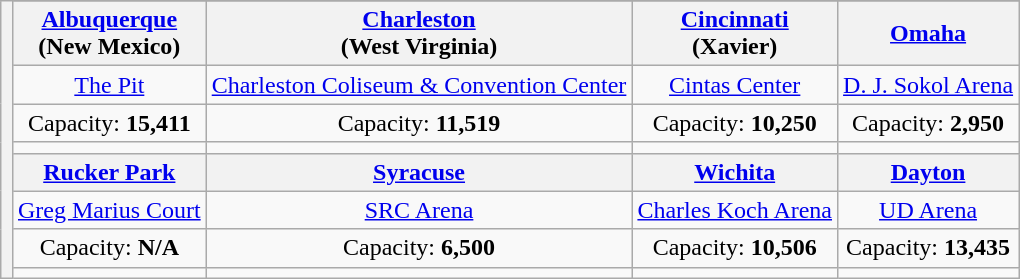<table class="wikitable" style="margin:1em auto; text-align:center">
<tr>
<th rowspan=9></th>
</tr>
<tr>
<th><a href='#'>Albuquerque</a><br>(New Mexico)</th>
<th><a href='#'>Charleston</a><br>(West Virginia)</th>
<th><a href='#'>Cincinnati</a><br>(Xavier)</th>
<th><a href='#'>Omaha</a></th>
</tr>
<tr>
<td><a href='#'>The Pit</a></td>
<td><a href='#'>Charleston Coliseum & Convention Center</a></td>
<td><a href='#'>Cintas Center</a></td>
<td><a href='#'>D. J. Sokol Arena</a></td>
</tr>
<tr>
<td>Capacity: <strong>15,411</strong></td>
<td>Capacity: <strong>11,519</strong></td>
<td>Capacity: <strong>10,250</strong></td>
<td>Capacity: <strong>2,950</strong></td>
</tr>
<tr>
<td></td>
<td></td>
<td></td>
<td></td>
</tr>
<tr>
<th><a href='#'>Rucker Park</a></th>
<th><a href='#'>Syracuse</a></th>
<th><a href='#'>Wichita</a></th>
<th><a href='#'>Dayton</a></th>
</tr>
<tr>
<td><a href='#'>Greg Marius Court</a></td>
<td><a href='#'>SRC Arena</a></td>
<td><a href='#'>Charles Koch Arena</a></td>
<td><a href='#'>UD Arena</a></td>
</tr>
<tr>
<td>Capacity: <strong>N/A</strong></td>
<td>Capacity: <strong>6,500</strong></td>
<td>Capacity: <strong>10,506</strong></td>
<td>Capacity: <strong>13,435</strong></td>
</tr>
<tr>
<td></td>
<td></td>
<td></td>
<td></td>
</tr>
</table>
